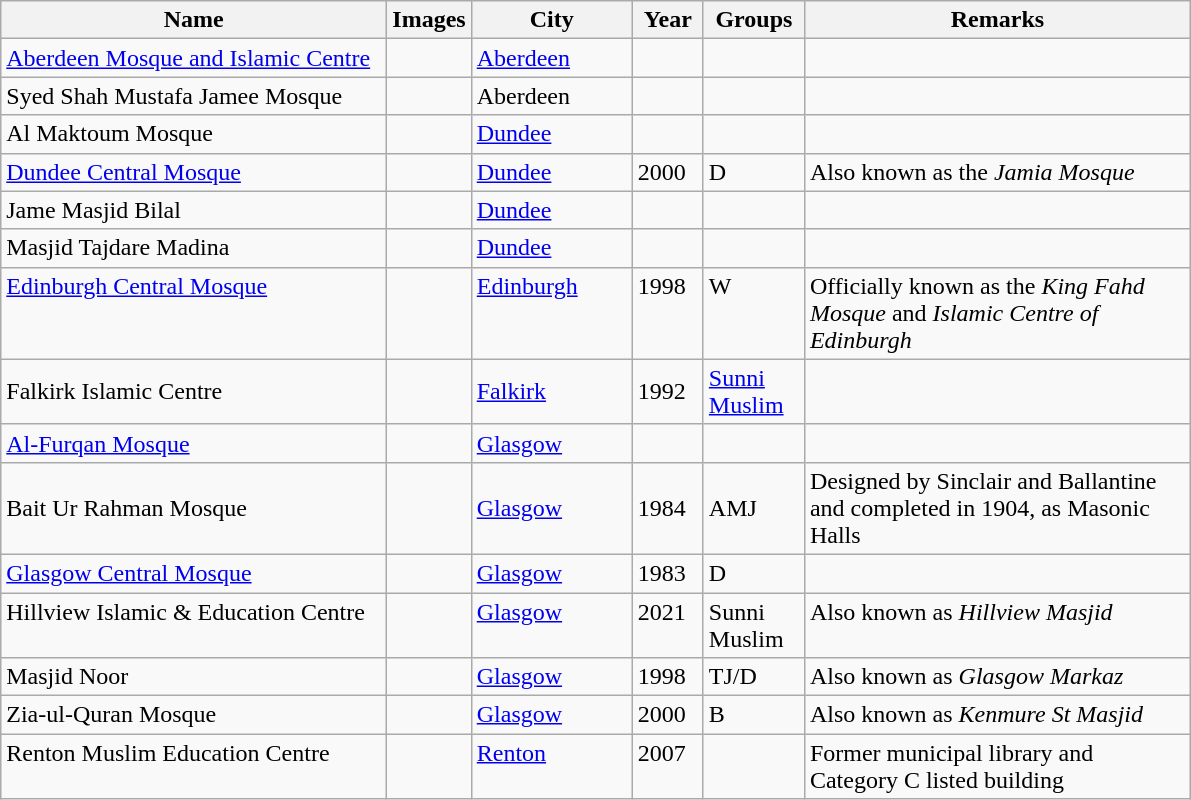<table class="wikitable sortable">
<tr>
<th width="250" align="left">Name</th>
<th align="center" class="unsortable">Images</th>
<th width="100" align="left">City</th>
<th width="40" align="left">Year</th>
<th width="60" align="left">Groups</th>
<th width="250" align="left" class="unsortable">Remarks</th>
</tr>
<tr>
<td><a href='#'>Aberdeen Mosque and Islamic Centre</a></td>
<td></td>
<td><a href='#'>Aberdeen</a></td>
<td></td>
<td></td>
<td></td>
</tr>
<tr>
<td>Syed Shah Mustafa Jamee Mosque</td>
<td></td>
<td>Aberdeen</td>
<td></td>
<td></td>
<td></td>
</tr>
<tr>
<td>Al Maktoum Mosque</td>
<td></td>
<td><a href='#'>Dundee</a></td>
<td></td>
<td></td>
<td></td>
</tr>
<tr valign=top>
<td><a href='#'>Dundee Central Mosque</a></td>
<td></td>
<td><a href='#'>Dundee</a></td>
<td>2000</td>
<td>D</td>
<td>Also known as the <em>Jamia Mosque</em></td>
</tr>
<tr>
<td>Jame Masjid Bilal</td>
<td></td>
<td><a href='#'>Dundee</a></td>
<td></td>
<td></td>
<td></td>
</tr>
<tr>
<td>Masjid Tajdare Madina</td>
<td></td>
<td><a href='#'>Dundee</a></td>
<td></td>
<td></td>
<td></td>
</tr>
<tr valign=top>
<td><a href='#'>Edinburgh Central Mosque</a></td>
<td></td>
<td><a href='#'>Edinburgh</a></td>
<td>1998</td>
<td>W</td>
<td>Officially known as the <em>King Fahd Mosque</em> and <em>Islamic Centre of Edinburgh</em></td>
</tr>
<tr>
<td>Falkirk Islamic Centre</td>
<td></td>
<td><a href='#'>Falkirk</a></td>
<td>1992</td>
<td><a href='#'>Sunni Muslim</a></td>
<td></td>
</tr>
<tr>
<td><a href='#'>Al-Furqan Mosque</a></td>
<td></td>
<td><a href='#'>Glasgow</a></td>
<td></td>
<td></td>
<td></td>
</tr>
<tr>
<td>Bait Ur Rahman Mosque</td>
<td></td>
<td><a href='#'>Glasgow</a></td>
<td>1984</td>
<td>AMJ</td>
<td>Designed by Sinclair and Ballantine and completed in 1904, as Masonic Halls</td>
</tr>
<tr valign=top>
<td><a href='#'>Glasgow Central Mosque</a></td>
<td></td>
<td><a href='#'>Glasgow</a></td>
<td>1983</td>
<td>D</td>
<td></td>
</tr>
<tr valign=top>
<td>Hillview Islamic & Education Centre</td>
<td></td>
<td><a href='#'>Glasgow</a></td>
<td>2021</td>
<td>Sunni Muslim</td>
<td>Also known as <em>Hillview Masjid</em></td>
</tr>
<tr valign=top>
<td>Masjid Noor</td>
<td></td>
<td><a href='#'>Glasgow</a></td>
<td>1998</td>
<td>TJ/D</td>
<td>Also known as <em>Glasgow Markaz</em></td>
</tr>
<tr valign=top>
<td>Zia-ul-Quran Mosque</td>
<td></td>
<td><a href='#'>Glasgow</a></td>
<td>2000</td>
<td>B</td>
<td>Also known as <em>Kenmure St Masjid</em></td>
</tr>
<tr valign=top>
<td>Renton Muslim Education Centre</td>
<td></td>
<td><a href='#'>Renton</a></td>
<td>2007</td>
<td></td>
<td>Former municipal library and Category C listed building</td>
</tr>
</table>
